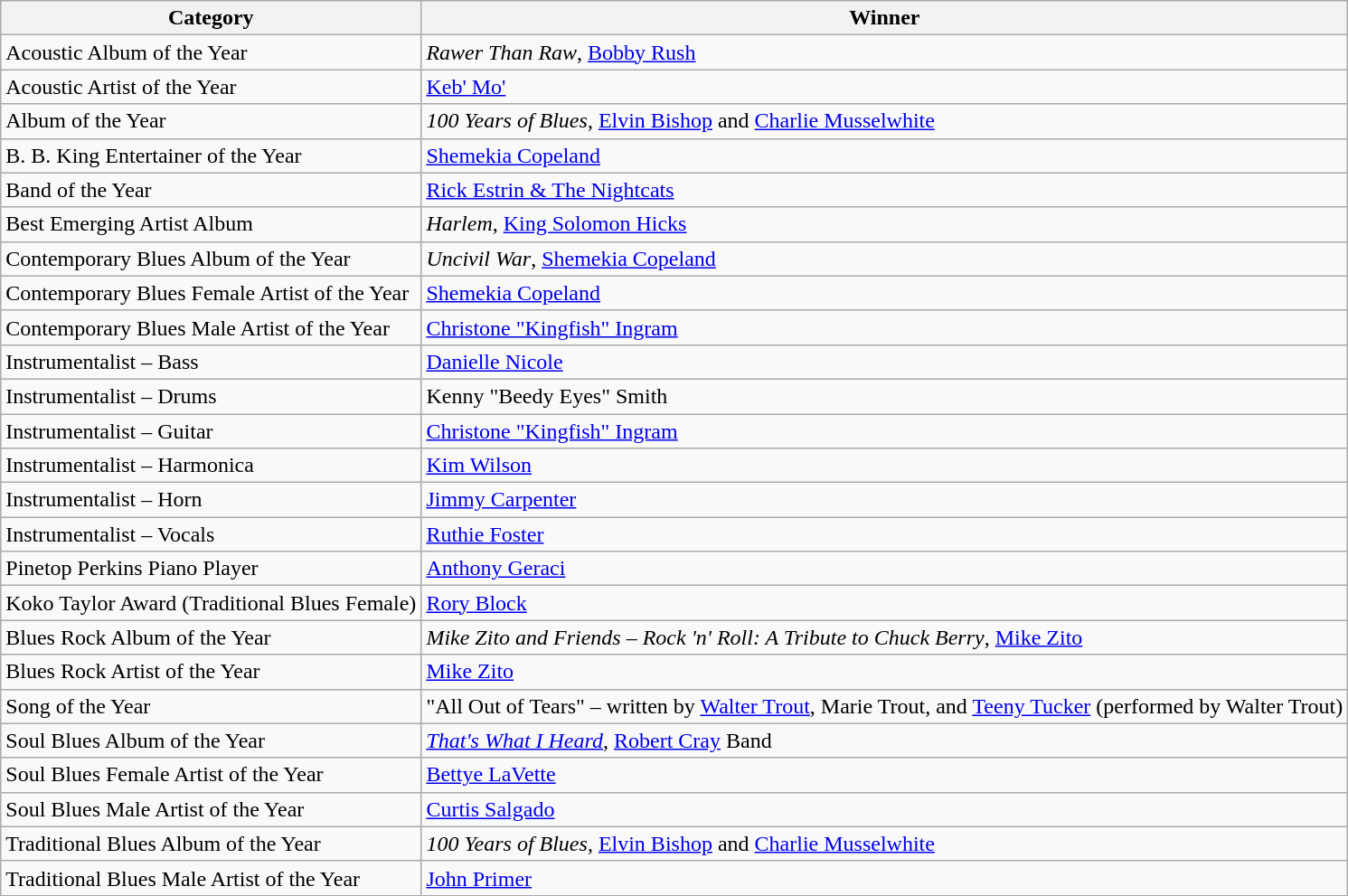<table class="wikitable">
<tr>
<th>Category</th>
<th>Winner</th>
</tr>
<tr>
<td>Acoustic Album of the Year</td>
<td><em>Rawer Than Raw</em>, <a href='#'>Bobby Rush</a></td>
</tr>
<tr>
<td>Acoustic Artist of the Year</td>
<td><a href='#'>Keb' Mo'</a></td>
</tr>
<tr>
<td>Album of the Year</td>
<td><em>100 Years of Blues</em>, <a href='#'>Elvin Bishop</a> and <a href='#'>Charlie Musselwhite</a></td>
</tr>
<tr>
<td>B. B. King Entertainer of the Year</td>
<td><a href='#'>Shemekia Copeland</a></td>
</tr>
<tr>
<td>Band of the Year</td>
<td><a href='#'>Rick Estrin & The Nightcats</a></td>
</tr>
<tr>
<td>Best Emerging Artist Album</td>
<td><em>Harlem</em>, <a href='#'>King Solomon Hicks</a></td>
</tr>
<tr>
<td>Contemporary Blues Album of the Year</td>
<td><em>Uncivil War</em>, <a href='#'>Shemekia Copeland</a></td>
</tr>
<tr>
<td>Contemporary Blues Female Artist of the Year</td>
<td><a href='#'>Shemekia Copeland</a></td>
</tr>
<tr>
<td>Contemporary Blues Male Artist of the Year</td>
<td><a href='#'>Christone "Kingfish" Ingram</a></td>
</tr>
<tr>
<td>Instrumentalist – Bass</td>
<td><a href='#'>Danielle Nicole</a></td>
</tr>
<tr>
<td>Instrumentalist – Drums</td>
<td>Kenny "Beedy Eyes" Smith</td>
</tr>
<tr>
<td>Instrumentalist – Guitar</td>
<td><a href='#'>Christone "Kingfish" Ingram</a></td>
</tr>
<tr>
<td>Instrumentalist – Harmonica</td>
<td><a href='#'>Kim Wilson</a></td>
</tr>
<tr>
<td>Instrumentalist – Horn</td>
<td><a href='#'>Jimmy Carpenter</a></td>
</tr>
<tr>
<td>Instrumentalist – Vocals</td>
<td><a href='#'>Ruthie Foster</a></td>
</tr>
<tr>
<td>Pinetop Perkins Piano Player</td>
<td><a href='#'>Anthony Geraci</a></td>
</tr>
<tr>
<td>Koko Taylor Award (Traditional Blues Female)</td>
<td><a href='#'>Rory Block</a></td>
</tr>
<tr>
<td>Blues Rock Album of the Year</td>
<td><em>Mike Zito and Friends – Rock 'n' Roll: A Tribute to Chuck Berry</em>, <a href='#'>Mike Zito</a></td>
</tr>
<tr>
<td>Blues Rock Artist of the Year</td>
<td><a href='#'>Mike Zito</a></td>
</tr>
<tr>
<td>Song of the Year</td>
<td>"All Out of Tears" – written by <a href='#'>Walter Trout</a>, Marie Trout, and <a href='#'>Teeny Tucker</a> (performed by Walter Trout)</td>
</tr>
<tr>
<td>Soul Blues Album of the Year</td>
<td><em><a href='#'>That's What I Heard</a></em>, <a href='#'>Robert Cray</a> Band</td>
</tr>
<tr>
<td>Soul Blues Female Artist of the Year</td>
<td><a href='#'>Bettye LaVette</a></td>
</tr>
<tr>
<td>Soul Blues Male Artist of the Year</td>
<td><a href='#'>Curtis Salgado</a></td>
</tr>
<tr>
<td>Traditional Blues Album of the Year</td>
<td><em>100 Years of Blues</em>, <a href='#'>Elvin Bishop</a> and <a href='#'>Charlie Musselwhite</a></td>
</tr>
<tr>
<td>Traditional Blues Male Artist of the Year</td>
<td><a href='#'>John Primer</a></td>
</tr>
</table>
